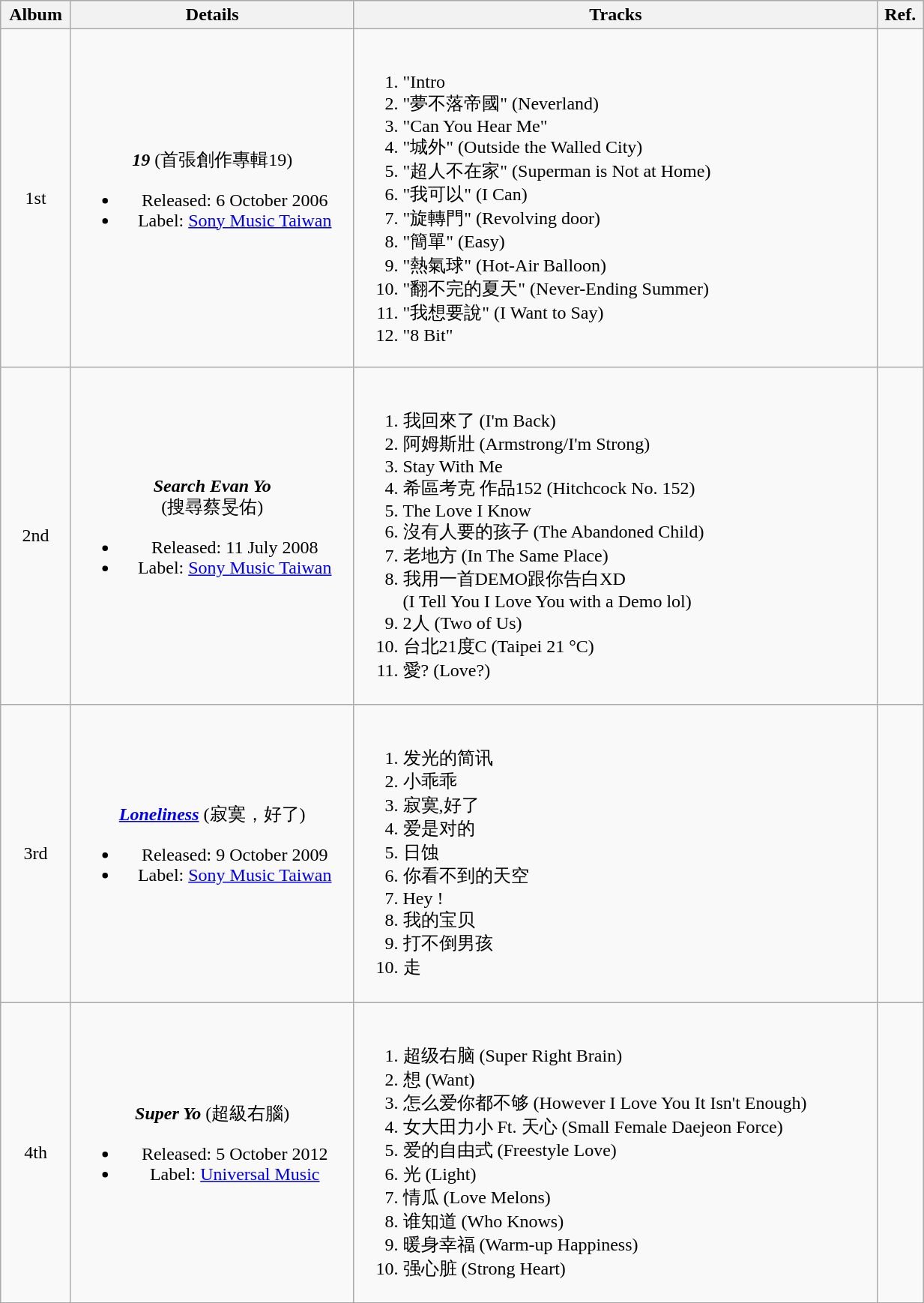<table class="wikitable" style="text-align:center" width=65%>
<tr>
<th>Album</th>
<th>Details</th>
<th>Tracks</th>
<th>Ref.</th>
</tr>
<tr>
<td>1st</td>
<td><strong><em>19</em></strong> (首張創作專輯19)<br><ul><li>Released: 6 October 2006</li><li>Label: <a href='#'>Sony Music Taiwan</a></li></ul></td>
<td align="left"><br><ol><li>"Intro</li><li>"夢不落帝國" (Neverland)</li><li>"Can You Hear Me"</li><li>"城外" (Outside the Walled City)</li><li>"超人不在家" (Superman is Not at Home)</li><li>"我可以" (I Can)</li><li>"旋轉門" (Revolving door)</li><li>"簡單" (Easy)</li><li>"熱氣球" (Hot-Air Balloon)</li><li>"翻不完的夏天" (Never-Ending Summer)</li><li>"我想要說" (I Want to Say)</li><li>"8 Bit"</li></ol></td>
<td></td>
</tr>
<tr>
<td>2nd</td>
<td><strong><em>Search Evan Yo</em></strong> <br>(搜尋蔡旻佑)<br><ul><li>Released: 11 July 2008</li><li>Label: <a href='#'>Sony Music Taiwan</a></li></ul></td>
<td align="left"><br><ol><li>我回來了 (I'm Back)</li><li>阿姆斯壯 (Armstrong/I'm Strong)</li><li>Stay With Me</li><li>希區考克 作品152 (Hitchcock No. 152)</li><li>The Love I Know</li><li>沒有人要的孩子 (The Abandoned Child)</li><li>老地方 (In The Same Place)</li><li>我用一首DEMO跟你告白XD <br>(I Tell You I Love You with a Demo lol)</li><li>2人 (Two of Us)</li><li>台北21度C (Taipei 21 °C)</li><li>愛? (Love?)</li></ol></td>
<td></td>
</tr>
<tr>
<td>3rd</td>
<td><strong><em><a href='#'>Loneliness</a></em></strong> (寂寞，好了)<br><ul><li>Released: 9 October 2009</li><li>Label: <a href='#'>Sony Music Taiwan</a></li></ul></td>
<td align="left"><br><ol><li>发光的简讯</li><li>小乖乖</li><li>寂寞,好了</li><li>爱是对的</li><li>日蚀</li><li>你看不到的天空</li><li>Hey !</li><li>我的宝贝</li><li>打不倒男孩</li><li>走</li></ol></td>
<td></td>
</tr>
<tr>
<td>4th</td>
<td><strong><em>Super Yo</em></strong> (超級右腦)<br><ul><li>Released: 5 October 2012</li><li>Label: <a href='#'>Universal Music</a></li></ul></td>
<td align="left"><br><ol><li>超级右脑 (Super Right Brain)</li><li>想 (Want)</li><li>怎么爱你都不够 (However I Love You It Isn't Enough)</li><li>女大田力小 Ft. 天心 (Small Female Daejeon Force)</li><li>爱的自由式 (Freestyle Love)</li><li>光 (Light)</li><li>情瓜 (Love Melons)</li><li>谁知道 (Who Knows)</li><li>暖身幸福 (Warm-up Happiness)</li><li>强心脏 (Strong Heart)</li></ol></td>
<td></td>
</tr>
<tr>
</tr>
</table>
